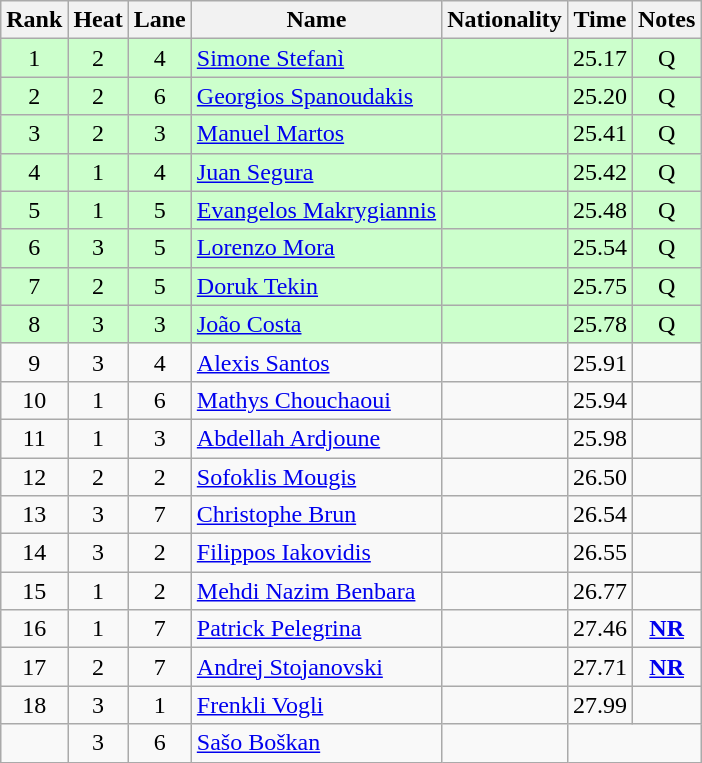<table class="wikitable sortable" style="text-align:center">
<tr>
<th>Rank</th>
<th>Heat</th>
<th>Lane</th>
<th>Name</th>
<th>Nationality</th>
<th>Time</th>
<th>Notes</th>
</tr>
<tr bgcolor=ccffcc>
<td>1</td>
<td>2</td>
<td>4</td>
<td align=left><a href='#'>Simone Stefanì</a></td>
<td align=left></td>
<td>25.17</td>
<td>Q</td>
</tr>
<tr bgcolor=ccffcc>
<td>2</td>
<td>2</td>
<td>6</td>
<td align=left><a href='#'>Georgios Spanoudakis</a></td>
<td align=left></td>
<td>25.20</td>
<td>Q</td>
</tr>
<tr bgcolor=ccffcc>
<td>3</td>
<td>2</td>
<td>3</td>
<td align=left><a href='#'>Manuel Martos</a></td>
<td align=left></td>
<td>25.41</td>
<td>Q</td>
</tr>
<tr bgcolor=ccffcc>
<td>4</td>
<td>1</td>
<td>4</td>
<td align=left><a href='#'>Juan Segura</a></td>
<td align=left></td>
<td>25.42</td>
<td>Q</td>
</tr>
<tr bgcolor=ccffcc>
<td>5</td>
<td>1</td>
<td>5</td>
<td align=left><a href='#'>Evangelos Makrygiannis</a></td>
<td align=left></td>
<td>25.48</td>
<td>Q</td>
</tr>
<tr bgcolor=ccffcc>
<td>6</td>
<td>3</td>
<td>5</td>
<td align=left><a href='#'>Lorenzo Mora</a></td>
<td align=left></td>
<td>25.54</td>
<td>Q</td>
</tr>
<tr bgcolor=ccffcc>
<td>7</td>
<td>2</td>
<td>5</td>
<td align=left><a href='#'>Doruk Tekin</a></td>
<td align=left></td>
<td>25.75</td>
<td>Q</td>
</tr>
<tr bgcolor=ccffcc>
<td>8</td>
<td>3</td>
<td>3</td>
<td align=left><a href='#'>João Costa</a></td>
<td align=left></td>
<td>25.78</td>
<td>Q</td>
</tr>
<tr>
<td>9</td>
<td>3</td>
<td>4</td>
<td align=left><a href='#'>Alexis Santos</a></td>
<td align=left></td>
<td>25.91</td>
<td></td>
</tr>
<tr>
<td>10</td>
<td>1</td>
<td>6</td>
<td align=left><a href='#'>Mathys Chouchaoui</a></td>
<td align=left></td>
<td>25.94</td>
<td></td>
</tr>
<tr>
<td>11</td>
<td>1</td>
<td>3</td>
<td align=left><a href='#'>Abdellah Ardjoune</a></td>
<td align=left></td>
<td>25.98</td>
<td></td>
</tr>
<tr>
<td>12</td>
<td>2</td>
<td>2</td>
<td align=left><a href='#'>Sofoklis Mougis</a></td>
<td align=left></td>
<td>26.50</td>
<td></td>
</tr>
<tr>
<td>13</td>
<td>3</td>
<td>7</td>
<td align=left><a href='#'>Christophe Brun</a></td>
<td align=left></td>
<td>26.54</td>
<td></td>
</tr>
<tr>
<td>14</td>
<td>3</td>
<td>2</td>
<td align=left><a href='#'>Filippos Iakovidis</a></td>
<td align=left></td>
<td>26.55</td>
<td></td>
</tr>
<tr>
<td>15</td>
<td>1</td>
<td>2</td>
<td align=left><a href='#'>Mehdi Nazim Benbara</a></td>
<td align=left></td>
<td>26.77</td>
<td></td>
</tr>
<tr>
<td>16</td>
<td>1</td>
<td>7</td>
<td align=left><a href='#'>Patrick Pelegrina</a></td>
<td align=left></td>
<td>27.46</td>
<td><strong><a href='#'>NR</a></strong></td>
</tr>
<tr>
<td>17</td>
<td>2</td>
<td>7</td>
<td align=left><a href='#'>Andrej Stojanovski</a></td>
<td align=left></td>
<td>27.71</td>
<td><strong><a href='#'>NR</a></strong></td>
</tr>
<tr>
<td>18</td>
<td>3</td>
<td>1</td>
<td align=left><a href='#'>Frenkli Vogli</a></td>
<td align=left></td>
<td>27.99</td>
<td></td>
</tr>
<tr>
<td></td>
<td>3</td>
<td>6</td>
<td align=left><a href='#'>Sašo Boškan</a></td>
<td align=left></td>
<td colspan=2></td>
</tr>
</table>
